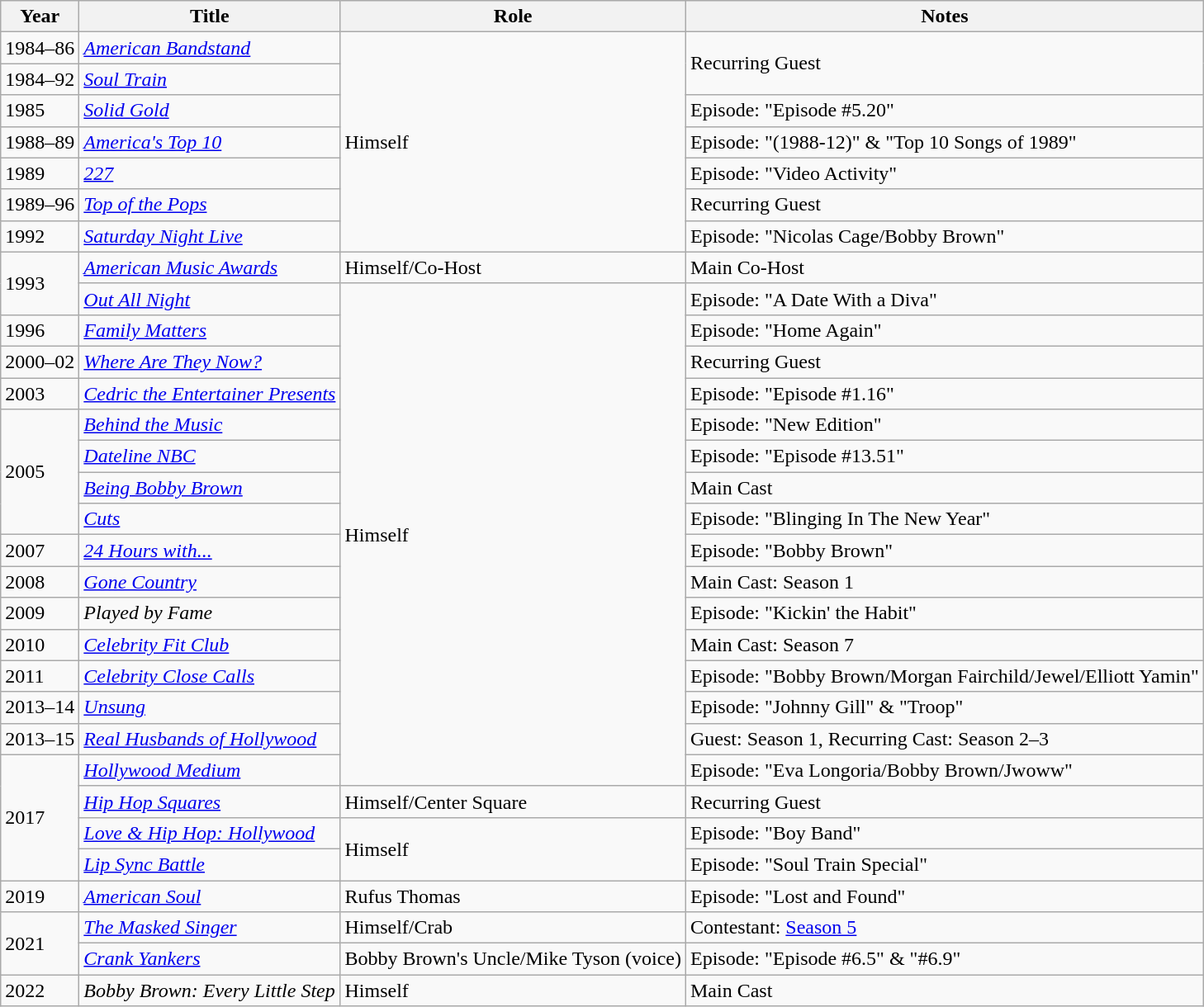<table class="wikitable plainrowheaders sortable" style="margin-right: 0;">
<tr>
<th>Year</th>
<th>Title</th>
<th>Role</th>
<th>Notes</th>
</tr>
<tr>
<td>1984–86</td>
<td><em><a href='#'>American Bandstand</a></em></td>
<td rowspan="7">Himself</td>
<td rowspan="2">Recurring Guest</td>
</tr>
<tr>
<td>1984–92</td>
<td><em><a href='#'>Soul Train</a></em></td>
</tr>
<tr>
<td>1985</td>
<td><em><a href='#'>Solid Gold</a></em></td>
<td>Episode: "Episode #5.20"</td>
</tr>
<tr>
<td>1988–89</td>
<td><em><a href='#'>America's Top 10</a></em></td>
<td>Episode: "(1988-12)" & "Top 10 Songs of 1989"</td>
</tr>
<tr>
<td>1989</td>
<td><em><a href='#'>227</a></em></td>
<td>Episode: "Video Activity"</td>
</tr>
<tr>
<td>1989–96</td>
<td><em><a href='#'>Top of the Pops</a></em></td>
<td>Recurring Guest</td>
</tr>
<tr>
<td>1992</td>
<td><em><a href='#'>Saturday Night Live</a></em></td>
<td>Episode: "Nicolas Cage/Bobby Brown"</td>
</tr>
<tr>
<td rowspan="2">1993</td>
<td><em><a href='#'>American Music Awards</a></em></td>
<td>Himself/Co-Host</td>
<td>Main Co-Host</td>
</tr>
<tr>
<td><em><a href='#'>Out All Night</a></em></td>
<td rowspan="16">Himself</td>
<td>Episode: "A Date With a Diva"</td>
</tr>
<tr>
<td>1996</td>
<td><em><a href='#'>Family Matters</a></em></td>
<td>Episode: "Home Again"</td>
</tr>
<tr>
<td>2000–02</td>
<td><em><a href='#'>Where Are They Now?</a></em></td>
<td>Recurring Guest</td>
</tr>
<tr>
<td>2003</td>
<td><em><a href='#'>Cedric the Entertainer Presents</a></em></td>
<td>Episode: "Episode #1.16"</td>
</tr>
<tr>
<td rowspan="4">2005</td>
<td><em><a href='#'>Behind the Music</a></em></td>
<td>Episode: "New Edition"</td>
</tr>
<tr>
<td><em><a href='#'>Dateline NBC</a></em></td>
<td>Episode: "Episode #13.51"</td>
</tr>
<tr>
<td><em><a href='#'>Being Bobby Brown</a></em></td>
<td>Main Cast</td>
</tr>
<tr>
<td><em><a href='#'>Cuts</a></em></td>
<td>Episode: "Blinging In The New Year"</td>
</tr>
<tr>
<td>2007</td>
<td><em><a href='#'>24 Hours with...</a></em></td>
<td>Episode: "Bobby Brown"</td>
</tr>
<tr>
<td>2008</td>
<td><em><a href='#'>Gone Country</a></em></td>
<td>Main Cast: Season 1</td>
</tr>
<tr>
<td>2009</td>
<td><em>Played by Fame</em></td>
<td>Episode: "Kickin' the Habit"</td>
</tr>
<tr>
<td>2010</td>
<td><em><a href='#'>Celebrity Fit Club</a></em></td>
<td>Main Cast: Season 7</td>
</tr>
<tr>
<td>2011</td>
<td><em><a href='#'>Celebrity Close Calls</a></em></td>
<td>Episode: "Bobby Brown/Morgan Fairchild/Jewel/Elliott Yamin"</td>
</tr>
<tr>
<td>2013–14</td>
<td><em><a href='#'>Unsung</a></em></td>
<td>Episode: "Johnny Gill" & "Troop"</td>
</tr>
<tr>
<td>2013–15</td>
<td><em><a href='#'>Real Husbands of Hollywood</a></em></td>
<td>Guest: Season 1, Recurring Cast: Season 2–3</td>
</tr>
<tr>
<td rowspan="4">2017</td>
<td><em><a href='#'>Hollywood Medium</a></em></td>
<td>Episode: "Eva Longoria/Bobby Brown/Jwoww"</td>
</tr>
<tr>
<td><em><a href='#'>Hip Hop Squares</a></em></td>
<td>Himself/Center Square</td>
<td>Recurring Guest</td>
</tr>
<tr>
<td><em><a href='#'>Love & Hip Hop: Hollywood</a></em></td>
<td rowspan="2">Himself</td>
<td>Episode: "Boy Band"</td>
</tr>
<tr>
<td><em><a href='#'>Lip Sync Battle</a></em></td>
<td>Episode: "Soul Train Special"</td>
</tr>
<tr>
<td>2019</td>
<td><em><a href='#'>American Soul</a></em></td>
<td>Rufus Thomas</td>
<td>Episode: "Lost and Found"</td>
</tr>
<tr>
<td rowspan="2">2021</td>
<td><em><a href='#'>The Masked Singer</a></em></td>
<td>Himself/Crab</td>
<td>Contestant: <a href='#'>Season 5</a></td>
</tr>
<tr>
<td><em><a href='#'>Crank Yankers</a></em></td>
<td>Bobby Brown's Uncle/Mike Tyson (voice)</td>
<td>Episode: "Episode #6.5" & "#6.9"</td>
</tr>
<tr>
<td>2022</td>
<td><em>Bobby Brown: Every Little Step</em></td>
<td>Himself</td>
<td>Main Cast</td>
</tr>
</table>
